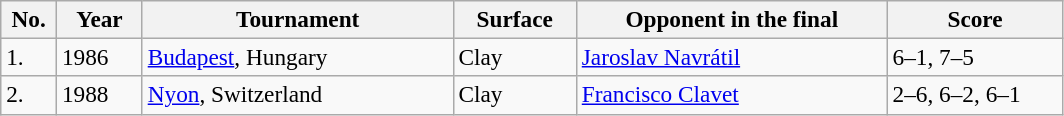<table class="sortable wikitable" style=font-size:97%>
<tr>
<th width=30>No.</th>
<th width=50>Year</th>
<th width=200>Tournament</th>
<th width=75>Surface</th>
<th width=200>Opponent in the final</th>
<th style="width:110px" class="unsortable">Score</th>
</tr>
<tr>
<td>1.</td>
<td>1986</td>
<td><a href='#'>Budapest</a>, Hungary</td>
<td>Clay</td>
<td> <a href='#'>Jaroslav Navrátil</a></td>
<td>6–1, 7–5</td>
</tr>
<tr>
<td>2.</td>
<td>1988</td>
<td><a href='#'>Nyon</a>, Switzerland</td>
<td>Clay</td>
<td> <a href='#'>Francisco Clavet</a></td>
<td>2–6, 6–2, 6–1</td>
</tr>
</table>
